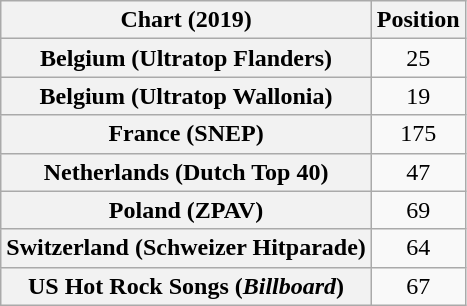<table class="wikitable sortable plainrowheaders" style="text-align:center">
<tr>
<th scope="col">Chart (2019)</th>
<th scope="col">Position</th>
</tr>
<tr>
<th scope="row">Belgium (Ultratop Flanders)</th>
<td>25</td>
</tr>
<tr>
<th scope="row">Belgium (Ultratop Wallonia)</th>
<td>19</td>
</tr>
<tr>
<th scope="row">France (SNEP)</th>
<td>175</td>
</tr>
<tr>
<th scope="row">Netherlands (Dutch Top 40)</th>
<td>47</td>
</tr>
<tr>
<th scope="row">Poland (ZPAV)</th>
<td>69</td>
</tr>
<tr>
<th scope="row">Switzerland (Schweizer Hitparade)</th>
<td>64</td>
</tr>
<tr>
<th scope="row">US Hot Rock Songs (<em>Billboard</em>)</th>
<td>67</td>
</tr>
</table>
